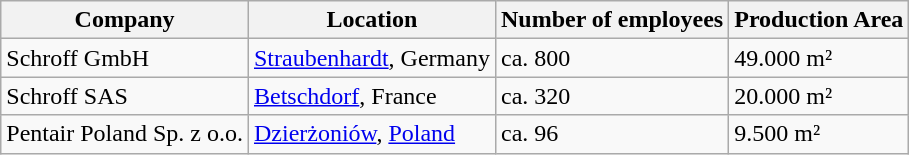<table class="wikitable">
<tr>
<th>Company</th>
<th>Location</th>
<th>Number of employees</th>
<th>Production Area</th>
</tr>
<tr>
<td>Schroff GmbH</td>
<td><a href='#'>Straubenhardt</a>, Germany</td>
<td>ca. 800</td>
<td>49.000 m²</td>
</tr>
<tr>
<td>Schroff SAS</td>
<td><a href='#'>Betschdorf</a>, France</td>
<td>ca. 320</td>
<td>20.000 m²</td>
</tr>
<tr>
<td>Pentair Poland Sp. z o.o.</td>
<td><a href='#'>Dzierżoniów</a>, <a href='#'>Poland</a></td>
<td>ca. 96</td>
<td>9.500 m²</td>
</tr>
</table>
